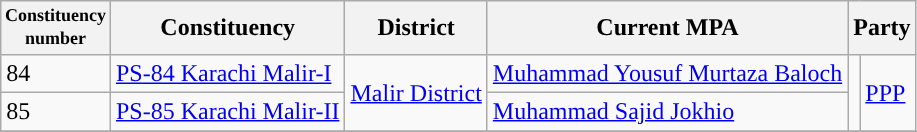<table class="wikitable">
<tr>
<th width="50px" style="font-size:75%">Constituency number</th>
<th>Constituency</th>
<th>District</th>
<th>Current MPA</th>
<th colspan="2">Party</th>
</tr>
<tr>
<td>84</td>
<td><a href='#'>PS-84 Karachi Malir-I</a></td>
<td rowspan="2"><a href='#'>Malir District</a></td>
<td><a href='#'>Muhammad Yousuf Murtaza Baloch</a></td>
<td rowspan="2"></td>
<td rowspan="2"><a href='#'>PPP</a></td>
</tr>
<tr>
<td>85</td>
<td><a href='#'>PS-85 Karachi Malir-II</a></td>
<td><a href='#'>Muhammad Sajid Jokhio</a></td>
</tr>
<tr>
</tr>
</table>
